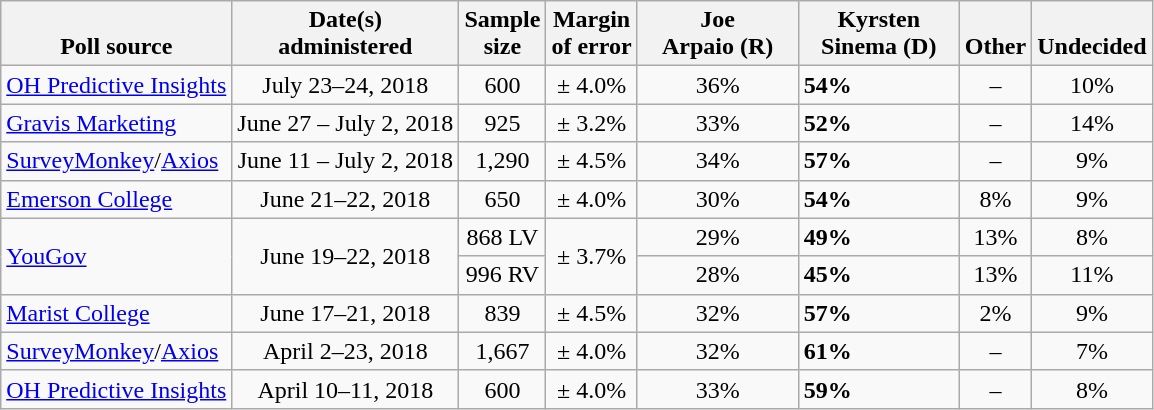<table class="wikitable">
<tr valign=bottom>
<th>Poll source</th>
<th>Date(s)<br>administered</th>
<th>Sample<br>size</th>
<th>Margin<br>of error</th>
<th style="width:100px;">Joe<br>Arpaio (R)</th>
<th style="width:100px;">Kyrsten<br>Sinema (D)</th>
<th>Other</th>
<th>Undecided</th>
</tr>
<tr>
<td><a href='#'>OH Predictive Insights</a></td>
<td align=center>July 23–24, 2018</td>
<td align=center>600</td>
<td align=center>± 4.0%</td>
<td align=center>36%</td>
<td><strong>54%</strong></td>
<td align=center>–</td>
<td align=center>10%</td>
</tr>
<tr>
<td><a href='#'>Gravis Marketing</a></td>
<td align=center>June 27 – July 2, 2018</td>
<td align=center>925</td>
<td align=center>± 3.2%</td>
<td align=center>33%</td>
<td><strong>52%</strong></td>
<td align=center>–</td>
<td align=center>14%</td>
</tr>
<tr>
<td><a href='#'>SurveyMonkey</a>/<a href='#'>Axios</a></td>
<td align=center>June 11 – July 2, 2018</td>
<td align=center>1,290</td>
<td align=center>± 4.5%</td>
<td align=center>34%</td>
<td><strong>57%</strong></td>
<td align=center>–</td>
<td align=center>9%</td>
</tr>
<tr>
<td><a href='#'>Emerson College</a></td>
<td align=center>June 21–22, 2018</td>
<td align=center>650</td>
<td align=center>± 4.0%</td>
<td align=center>30%</td>
<td><strong>54%</strong></td>
<td align=center>8%</td>
<td align=center>9%</td>
</tr>
<tr>
<td rowspan=2><a href='#'>YouGov</a></td>
<td rowspan=2 align=center>June 19–22, 2018</td>
<td align=center>868 LV</td>
<td rowspan=2 align=center>± 3.7%</td>
<td align=center>29%</td>
<td><strong>49%</strong></td>
<td align=center>13%</td>
<td align=center>8%</td>
</tr>
<tr>
<td align=center>996 RV</td>
<td align=center>28%</td>
<td><strong>45%</strong></td>
<td align=center>13%</td>
<td align=center>11%</td>
</tr>
<tr>
<td><a href='#'>Marist College</a></td>
<td align=center>June 17–21, 2018</td>
<td align=center>839</td>
<td align=center>± 4.5%</td>
<td align=center>32%</td>
<td><strong>57%</strong></td>
<td align=center>2%</td>
<td align=center>9%</td>
</tr>
<tr>
<td><a href='#'>SurveyMonkey</a>/<a href='#'>Axios</a></td>
<td align=center>April 2–23, 2018</td>
<td align=center>1,667</td>
<td align=center>± 4.0%</td>
<td align=center>32%</td>
<td><strong>61%</strong></td>
<td align=center>–</td>
<td align=center>7%</td>
</tr>
<tr>
<td><a href='#'>OH Predictive Insights</a></td>
<td align=center>April 10–11, 2018</td>
<td align=center>600</td>
<td align=center>± 4.0%</td>
<td align=center>33%</td>
<td><strong>59%</strong></td>
<td align=center>–</td>
<td align=center>8%</td>
</tr>
</table>
